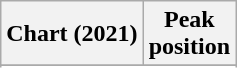<table class="wikitable sortable plainrowheaders" style="text-align:center">
<tr>
<th scope="col">Chart (2021)</th>
<th scope="col">Peak<br>position</th>
</tr>
<tr>
</tr>
<tr>
</tr>
<tr>
</tr>
<tr>
</tr>
</table>
